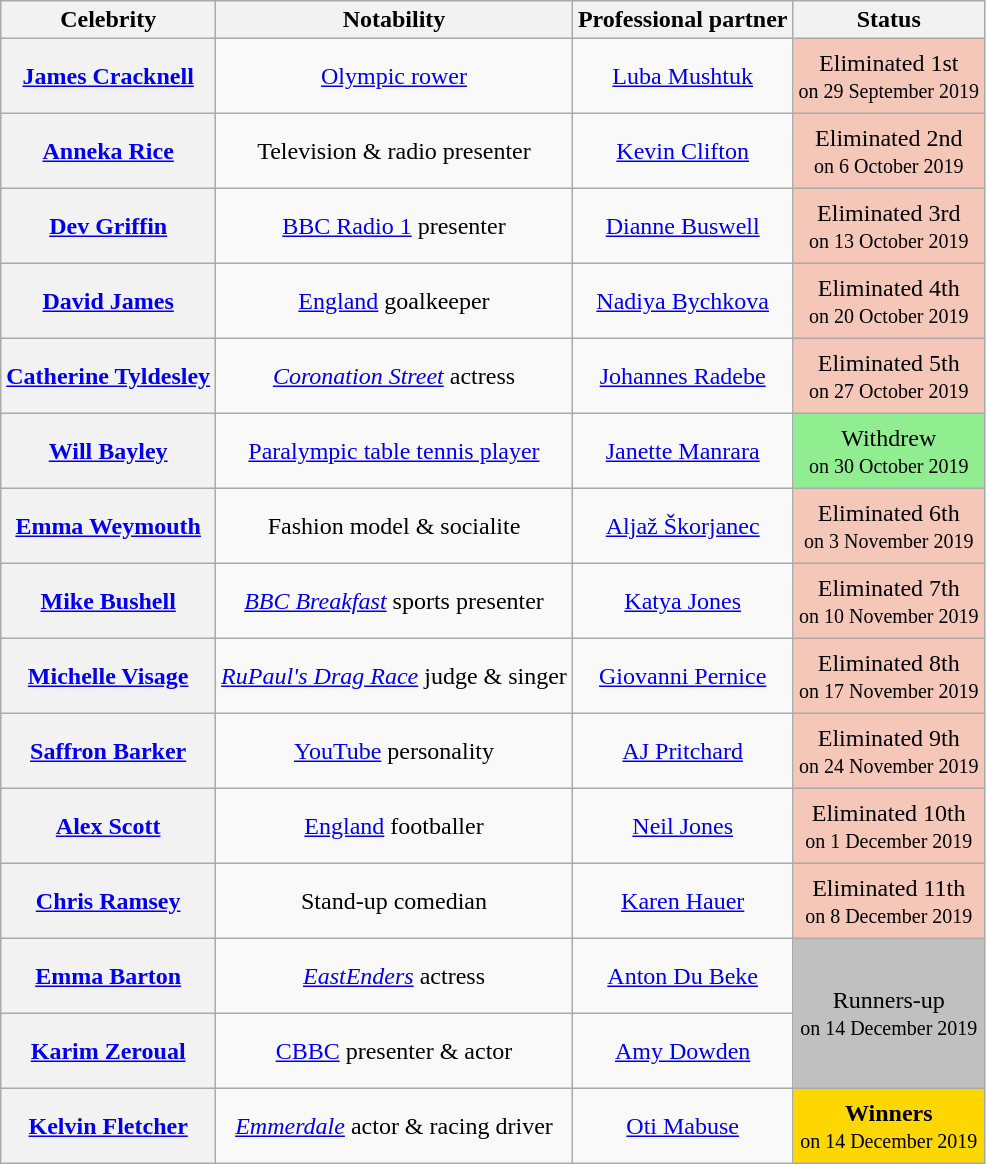<table class="wikitable sortable" style="text-align:center;">
<tr>
<th scope="col">Celebrity</th>
<th scope="col" class="unsortable">Notability</th>
<th scope="col">Professional partner</th>
<th scope="col">Status</th>
</tr>
<tr style="height:50px">
<th scope="row"><a href='#'>James Cracknell</a></th>
<td><a href='#'>Olympic rower</a></td>
<td><a href='#'>Luba Mushtuk</a></td>
<td bgcolor="f4c7b8">Eliminated 1st<br><small>on 29 September 2019</small></td>
</tr>
<tr style="height:50px">
<th scope="row"><a href='#'>Anneka Rice</a></th>
<td>Television & radio presenter</td>
<td><a href='#'>Kevin Clifton</a></td>
<td bgcolor="f4c7b8">Eliminated 2nd<br><small>on 6 October 2019</small></td>
</tr>
<tr style="height:50px">
<th scope="row"><a href='#'>Dev Griffin</a></th>
<td><a href='#'>BBC Radio 1</a> presenter</td>
<td><a href='#'>Dianne Buswell</a></td>
<td bgcolor="f4c7b8">Eliminated 3rd<br><small>on 13 October 2019</small></td>
</tr>
<tr style="height:50px">
<th scope="row"><a href='#'>David James</a></th>
<td><a href='#'>England</a> goalkeeper</td>
<td><a href='#'>Nadiya Bychkova</a></td>
<td bgcolor="f4c7b8">Eliminated 4th<br><small>on 20 October 2019</small></td>
</tr>
<tr style="height:50px">
<th scope="row"><a href='#'>Catherine Tyldesley</a></th>
<td><em><a href='#'>Coronation Street</a></em> actress</td>
<td><a href='#'>Johannes Radebe</a></td>
<td bgcolor="f4c7b8">Eliminated 5th<br><small>on 27 October 2019</small></td>
</tr>
<tr style="height:50px">
<th scope="row"><a href='#'>Will Bayley</a></th>
<td><a href='#'>Paralympic table tennis player</a></td>
<td><a href='#'>Janette Manrara</a></td>
<td bgcolor="lightgreen">Withdrew<br><small>on 30 October 2019</small></td>
</tr>
<tr style="height:50px">
<th scope="row"><a href='#'>Emma Weymouth</a></th>
<td>Fashion model & socialite</td>
<td><a href='#'>Aljaž Škorjanec</a></td>
<td bgcolor="f4c7b8">Eliminated 6th<br><small>on 3 November 2019</small></td>
</tr>
<tr style="height:50px">
<th scope="row"><a href='#'>Mike Bushell</a></th>
<td><em><a href='#'>BBC Breakfast</a></em> sports presenter</td>
<td><a href='#'>Katya Jones</a></td>
<td bgcolor="f4c7b8">Eliminated 7th<br><small>on 10 November 2019</small></td>
</tr>
<tr style="height:50px">
<th scope="row"><a href='#'>Michelle Visage</a></th>
<td><em><a href='#'>RuPaul's Drag Race</a></em> judge & singer</td>
<td><a href='#'>Giovanni Pernice</a></td>
<td bgcolor="f4c7b8">Eliminated 8th<br><small>on 17 November 2019</small></td>
</tr>
<tr style="height:50px">
<th scope="row"><a href='#'>Saffron Barker</a></th>
<td><a href='#'>YouTube</a> personality</td>
<td><a href='#'>AJ Pritchard</a></td>
<td bgcolor="f4c7b8">Eliminated 9th<br><small>on 24 November 2019</small></td>
</tr>
<tr style="height:50px">
<th scope="row"><a href='#'>Alex Scott</a></th>
<td><a href='#'>England</a> footballer</td>
<td><a href='#'>Neil Jones</a><br><em></em></td>
<td bgcolor="f4c7b8">Eliminated 10th<br><small>on 1 December 2019</small></td>
</tr>
<tr style="height:50px">
<th scope="row"><a href='#'>Chris Ramsey</a></th>
<td>Stand-up comedian</td>
<td><a href='#'>Karen Hauer</a></td>
<td bgcolor="f4c7b8">Eliminated 11th<br><small>on 8 December 2019</small></td>
</tr>
<tr style="height:50px">
<th scope="row"><a href='#'>Emma Barton</a></th>
<td><em><a href='#'>EastEnders</a></em> actress</td>
<td><a href='#'>Anton Du Beke</a></td>
<td rowspan=2 bgcolor=silver>Runners-up<br><small>on 14 December 2019</small></td>
</tr>
<tr style="height:50px">
<th scope="row"><a href='#'>Karim Zeroual</a></th>
<td><a href='#'>CBBC</a> presenter & actor</td>
<td><a href='#'>Amy Dowden</a></td>
</tr>
<tr style="height:50px">
<th scope="row"><a href='#'>Kelvin Fletcher</a></th>
<td><em><a href='#'>Emmerdale</a></em> actor & racing driver</td>
<td><a href='#'>Oti Mabuse</a></td>
<td bgcolor=gold><strong>Winners</strong><br><small>on 14 December 2019</small></td>
</tr>
</table>
